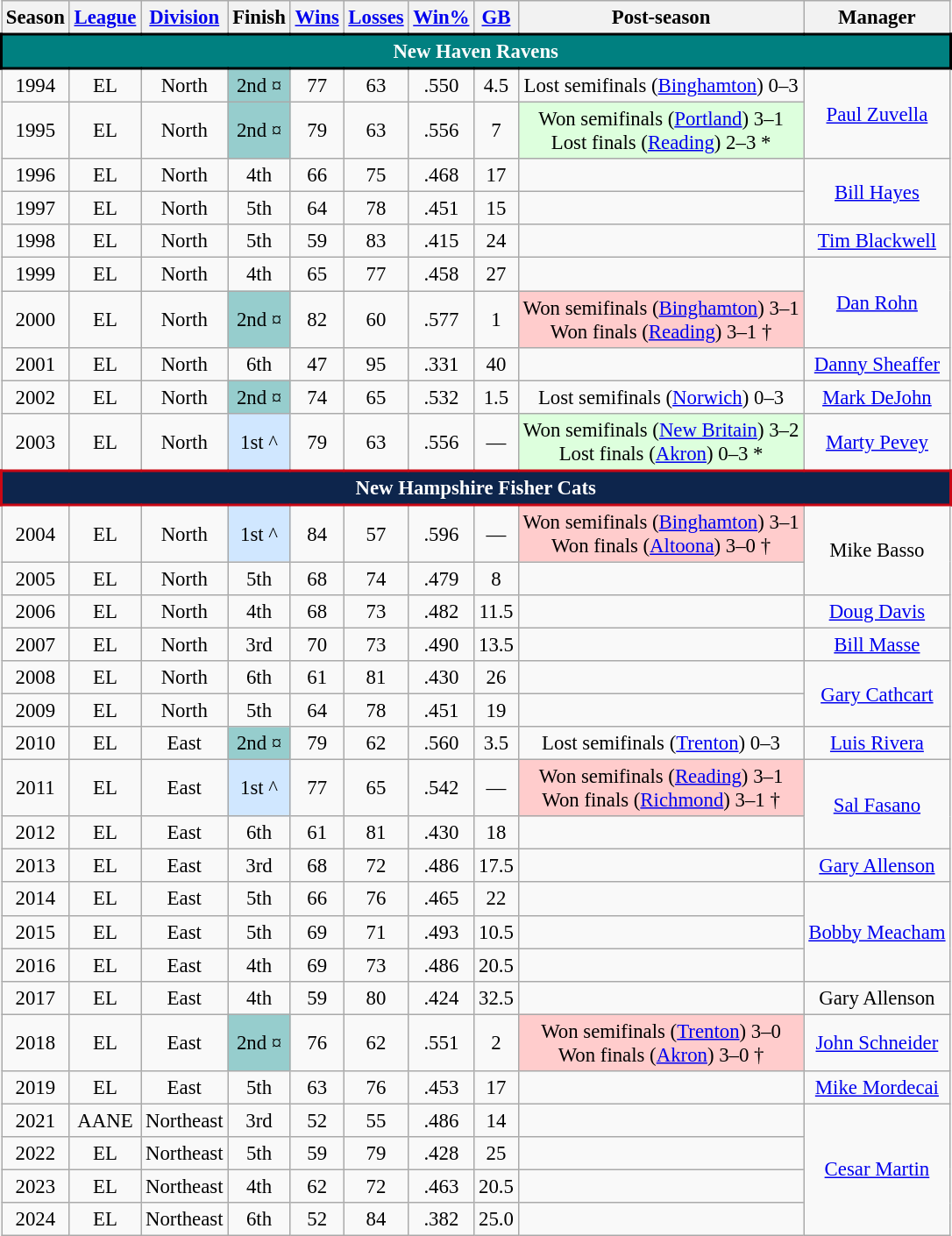<table class="wikitable" style="text-align:center; font-size:95%">
<tr>
<th scope="col">Season</th>
<th scope="col"><a href='#'>League</a></th>
<th scope="col"><a href='#'>Division</a></th>
<th scope="col">Finish</th>
<th scope="col"><a href='#'>Wins</a></th>
<th scope="col"><a href='#'>Losses</a></th>
<th scope="col"><a href='#'>Win%</a></th>
<th scope="col"><a href='#'>GB</a></th>
<th scope="col">Post-season</th>
<th scope="col">Manager</th>
</tr>
<tr>
<td align="center" colspan="11" style="background: teal; color: white; border:2px solid black"><strong>New Haven Ravens</strong></td>
</tr>
<tr>
<td>1994</td>
<td>EL</td>
<td>North</td>
<td bgcolor="#96CDCD">2nd ¤</td>
<td>77</td>
<td>63</td>
<td>.550</td>
<td>4.5</td>
<td>Lost semifinals (<a href='#'>Binghamton</a>) 0–3</td>
<td rowspan=2><a href='#'>Paul Zuvella</a></td>
</tr>
<tr>
<td>1995</td>
<td>EL</td>
<td>North</td>
<td bgcolor="#96CDCD">2nd ¤</td>
<td>79</td>
<td>63</td>
<td>.556</td>
<td>7</td>
<td bgcolor="#DDFFDD">Won semifinals (<a href='#'>Portland</a>) 3–1<br>Lost finals (<a href='#'>Reading</a>) 2–3 *</td>
</tr>
<tr>
<td>1996</td>
<td>EL</td>
<td>North</td>
<td>4th</td>
<td>66</td>
<td>75</td>
<td>.468</td>
<td>17</td>
<td></td>
<td rowspan=2><a href='#'>Bill Hayes</a></td>
</tr>
<tr>
<td>1997</td>
<td>EL</td>
<td>North</td>
<td>5th</td>
<td>64</td>
<td>78</td>
<td>.451</td>
<td>15</td>
<td></td>
</tr>
<tr>
<td>1998</td>
<td>EL</td>
<td>North</td>
<td>5th</td>
<td>59</td>
<td>83</td>
<td>.415</td>
<td>24</td>
<td></td>
<td><a href='#'>Tim Blackwell</a></td>
</tr>
<tr>
<td>1999</td>
<td>EL</td>
<td>North</td>
<td>4th</td>
<td>65</td>
<td>77</td>
<td>.458</td>
<td>27</td>
<td></td>
<td rowspan=2><a href='#'>Dan Rohn</a></td>
</tr>
<tr>
<td>2000</td>
<td>EL</td>
<td>North</td>
<td bgcolor="#96CDCD">2nd ¤</td>
<td>82</td>
<td>60</td>
<td>.577</td>
<td>1</td>
<td bgcolor="#FFCCCC">Won semifinals (<a href='#'>Binghamton</a>) 3–1<br>Won finals (<a href='#'>Reading</a>) 3–1 †</td>
</tr>
<tr>
<td>2001</td>
<td>EL</td>
<td>North</td>
<td>6th</td>
<td>47</td>
<td>95</td>
<td>.331</td>
<td>40</td>
<td></td>
<td><a href='#'>Danny Sheaffer</a></td>
</tr>
<tr>
<td>2002</td>
<td>EL</td>
<td>North</td>
<td bgcolor="#96CDCD">2nd ¤</td>
<td>74</td>
<td>65</td>
<td>.532</td>
<td>1.5</td>
<td>Lost semifinals (<a href='#'>Norwich</a>) 0–3</td>
<td><a href='#'>Mark DeJohn</a></td>
</tr>
<tr>
<td>2003</td>
<td>EL</td>
<td>North</td>
<td bgcolor="#D0E7FF">1st ^</td>
<td>79</td>
<td>63</td>
<td>.556</td>
<td>—</td>
<td bgcolor="#DDFFDD">Won semifinals (<a href='#'>New Britain</a>) 3–2<br>Lost finals (<a href='#'>Akron</a>) 0–3 *</td>
<td><a href='#'>Marty Pevey</a></td>
</tr>
<tr>
<td align="center" colspan="11" style="background: #0d254c; color: white; border:2px solid #C80815"><strong>New Hampshire Fisher Cats</strong></td>
</tr>
<tr>
<td>2004</td>
<td>EL</td>
<td>North</td>
<td bgcolor="#D0E7FF">1st ^</td>
<td>84</td>
<td>57</td>
<td>.596</td>
<td>—</td>
<td bgcolor="#FFCCCC">Won semifinals (<a href='#'>Binghamton</a>) 3–1<br>Won finals (<a href='#'>Altoona</a>) 3–0 †</td>
<td rowspan=2>Mike Basso</td>
</tr>
<tr>
<td>2005</td>
<td>EL</td>
<td>North</td>
<td>5th</td>
<td>68</td>
<td>74</td>
<td>.479</td>
<td>8</td>
<td></td>
</tr>
<tr>
<td>2006</td>
<td>EL</td>
<td>North</td>
<td>4th</td>
<td>68</td>
<td>73</td>
<td>.482</td>
<td>11.5</td>
<td></td>
<td><a href='#'>Doug Davis</a></td>
</tr>
<tr>
<td>2007</td>
<td>EL</td>
<td>North</td>
<td>3rd</td>
<td>70</td>
<td>73</td>
<td>.490</td>
<td>13.5</td>
<td></td>
<td><a href='#'>Bill Masse</a></td>
</tr>
<tr>
<td>2008</td>
<td>EL</td>
<td>North</td>
<td>6th</td>
<td>61</td>
<td>81</td>
<td>.430</td>
<td>26</td>
<td></td>
<td rowspan=2><a href='#'>Gary Cathcart</a></td>
</tr>
<tr>
<td>2009</td>
<td>EL</td>
<td>North</td>
<td>5th</td>
<td>64</td>
<td>78</td>
<td>.451</td>
<td>19</td>
<td></td>
</tr>
<tr>
<td>2010</td>
<td>EL</td>
<td>East</td>
<td bgcolor="#96CDCD">2nd ¤</td>
<td>79</td>
<td>62</td>
<td>.560</td>
<td>3.5</td>
<td>Lost semifinals (<a href='#'>Trenton</a>) 0–3</td>
<td><a href='#'>Luis Rivera</a></td>
</tr>
<tr>
<td>2011</td>
<td>EL</td>
<td>East</td>
<td bgcolor="#D0E7FF">1st ^</td>
<td>77</td>
<td>65</td>
<td>.542</td>
<td>—</td>
<td bgcolor="#FFCCCC">Won semifinals (<a href='#'>Reading</a>) 3–1<br>Won finals (<a href='#'>Richmond</a>) 3–1 †</td>
<td rowspan=2><a href='#'>Sal Fasano</a></td>
</tr>
<tr>
<td>2012</td>
<td>EL</td>
<td>East</td>
<td>6th</td>
<td>61</td>
<td>81</td>
<td>.430</td>
<td>18</td>
<td></td>
</tr>
<tr>
<td>2013</td>
<td>EL</td>
<td>East</td>
<td>3rd</td>
<td>68</td>
<td>72</td>
<td>.486</td>
<td>17.5</td>
<td></td>
<td><a href='#'>Gary Allenson</a></td>
</tr>
<tr>
<td>2014</td>
<td>EL</td>
<td>East</td>
<td>5th</td>
<td>66</td>
<td>76</td>
<td>.465</td>
<td>22</td>
<td></td>
<td rowspan=3><a href='#'>Bobby Meacham</a></td>
</tr>
<tr>
<td>2015</td>
<td>EL</td>
<td>East</td>
<td>5th</td>
<td>69</td>
<td>71</td>
<td>.493</td>
<td>10.5</td>
<td></td>
</tr>
<tr>
<td>2016</td>
<td>EL</td>
<td>East</td>
<td>4th</td>
<td>69</td>
<td>73</td>
<td>.486</td>
<td>20.5</td>
<td></td>
</tr>
<tr>
<td>2017</td>
<td>EL</td>
<td>East</td>
<td>4th</td>
<td>59</td>
<td>80</td>
<td>.424</td>
<td>32.5</td>
<td></td>
<td>Gary Allenson</td>
</tr>
<tr>
<td>2018</td>
<td>EL</td>
<td>East</td>
<td bgcolor="#96CDCD">2nd ¤</td>
<td>76</td>
<td>62</td>
<td>.551</td>
<td>2</td>
<td bgcolor="#FFCCCC">Won semifinals (<a href='#'>Trenton</a>) 3–0<br>Won finals (<a href='#'>Akron</a>) 3–0 †</td>
<td><a href='#'>John Schneider</a></td>
</tr>
<tr>
<td>2019</td>
<td>EL</td>
<td>East</td>
<td>5th</td>
<td>63</td>
<td>76</td>
<td>.453</td>
<td>17</td>
<td></td>
<td><a href='#'>Mike Mordecai</a></td>
</tr>
<tr>
<td>2021</td>
<td>AANE</td>
<td>Northeast</td>
<td>3rd</td>
<td>52</td>
<td>55</td>
<td>.486</td>
<td>14</td>
<td></td>
<td rowspan="4"><a href='#'>Cesar Martin</a></td>
</tr>
<tr>
<td>2022</td>
<td>EL</td>
<td>Northeast</td>
<td>5th</td>
<td>59</td>
<td>79</td>
<td>.428</td>
<td>25</td>
<td></td>
</tr>
<tr>
<td>2023</td>
<td>EL</td>
<td>Northeast</td>
<td>4th</td>
<td>62</td>
<td>72</td>
<td>.463</td>
<td>20.5</td>
<td></td>
</tr>
<tr>
<td>2024</td>
<td>EL</td>
<td>Northeast</td>
<td>6th</td>
<td>52</td>
<td>84</td>
<td>.382</td>
<td>25.0</td>
<td></td>
</tr>
</table>
